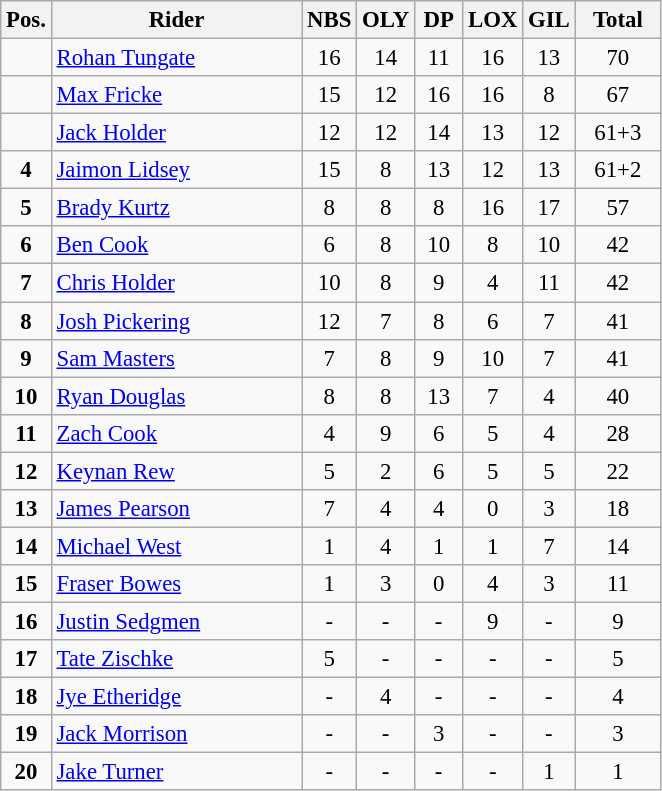<table class="wikitable" style="font-size: 95%">
<tr>
<th width=20px>Pos.</th>
<th width=160px>Rider</th>
<th width=25px>NBS</th>
<th width=25px>OLY</th>
<th width=25px>DP</th>
<th width=25px>LOX</th>
<th width=25px>GIL</th>
<th width=50px>Total</th>
</tr>
<tr align="center" >
<td></td>
<td align="left"><a href='#'>Rohan Tungate</a></td>
<td>16</td>
<td>14</td>
<td>11</td>
<td>16</td>
<td>13</td>
<td>70</td>
</tr>
<tr align="center" >
<td></td>
<td align="left"><a href='#'>Max Fricke</a></td>
<td>15</td>
<td>12</td>
<td>16</td>
<td>16</td>
<td>8</td>
<td>67</td>
</tr>
<tr align="center" >
<td></td>
<td align="left"><a href='#'>Jack Holder</a></td>
<td>12</td>
<td>12</td>
<td>14</td>
<td>13</td>
<td>12</td>
<td>61+3</td>
</tr>
<tr align="center">
<td><strong>4</strong></td>
<td align="left"><a href='#'>Jaimon Lidsey</a></td>
<td>15</td>
<td>8</td>
<td>13</td>
<td>12</td>
<td>13</td>
<td>61+2</td>
</tr>
<tr align="center">
<td><strong>5</strong></td>
<td align="left"><a href='#'>Brady Kurtz</a></td>
<td>8</td>
<td>8</td>
<td>8</td>
<td>16</td>
<td>17</td>
<td>57</td>
</tr>
<tr align="center">
<td><strong>6</strong></td>
<td align="left"><a href='#'>Ben Cook</a></td>
<td>6</td>
<td>8</td>
<td>10</td>
<td>8</td>
<td>10</td>
<td>42</td>
</tr>
<tr align="center">
<td><strong>7</strong></td>
<td align="left"><a href='#'>Chris Holder</a></td>
<td>10</td>
<td>8</td>
<td>9</td>
<td>4</td>
<td>11</td>
<td>42</td>
</tr>
<tr align="center">
<td><strong>8</strong></td>
<td align="left"><a href='#'>Josh Pickering</a></td>
<td>12</td>
<td>7</td>
<td>8</td>
<td>6</td>
<td>7</td>
<td>41</td>
</tr>
<tr align="center">
<td><strong>9</strong></td>
<td align="left"><a href='#'>Sam Masters</a></td>
<td>7</td>
<td>8</td>
<td>9</td>
<td>10</td>
<td>7</td>
<td>41</td>
</tr>
<tr align="center">
<td><strong>10</strong></td>
<td align="left"><a href='#'>Ryan Douglas</a></td>
<td>8</td>
<td>8</td>
<td>13</td>
<td>7</td>
<td>4</td>
<td>40</td>
</tr>
<tr align="center">
<td><strong>11</strong></td>
<td align="left"><a href='#'>Zach Cook</a></td>
<td>4</td>
<td>9</td>
<td>6</td>
<td>5</td>
<td>4</td>
<td>28</td>
</tr>
<tr align="center">
<td><strong>12</strong></td>
<td align="left"><a href='#'>Keynan Rew</a></td>
<td>5</td>
<td>2</td>
<td>6</td>
<td>5</td>
<td>5</td>
<td>22</td>
</tr>
<tr align="center">
<td><strong>13</strong></td>
<td align="left"><a href='#'>James Pearson</a></td>
<td>7</td>
<td>4</td>
<td>4</td>
<td>0</td>
<td>3</td>
<td>18</td>
</tr>
<tr align="center">
<td><strong>14</strong></td>
<td align="left"><a href='#'>Michael West</a></td>
<td>1</td>
<td>4</td>
<td>1</td>
<td>1</td>
<td>7</td>
<td>14</td>
</tr>
<tr align="center">
<td><strong>15</strong></td>
<td align="left"><a href='#'>Fraser Bowes</a></td>
<td>1</td>
<td>3</td>
<td>0</td>
<td>4</td>
<td>3</td>
<td>11</td>
</tr>
<tr align="center">
<td><strong>16</strong></td>
<td align="left"><a href='#'>Justin Sedgmen</a></td>
<td>-</td>
<td>-</td>
<td>-</td>
<td>9</td>
<td>-</td>
<td>9</td>
</tr>
<tr align="center">
<td><strong>17</strong></td>
<td align="left"><a href='#'>Tate Zischke</a></td>
<td>5</td>
<td>-</td>
<td>-</td>
<td>-</td>
<td>-</td>
<td>5</td>
</tr>
<tr align="center">
<td><strong>18</strong></td>
<td align="left"><a href='#'>Jye Etheridge</a></td>
<td>-</td>
<td>4</td>
<td>-</td>
<td>-</td>
<td>-</td>
<td>4</td>
</tr>
<tr align="center">
<td><strong>19</strong></td>
<td align="left"><a href='#'>Jack Morrison</a></td>
<td>-</td>
<td>-</td>
<td>3</td>
<td>-</td>
<td>-</td>
<td>3</td>
</tr>
<tr align="center">
<td><strong>20</strong></td>
<td align="left"><a href='#'>Jake Turner</a></td>
<td>-</td>
<td>-</td>
<td>-</td>
<td>-</td>
<td>1</td>
<td>1</td>
</tr>
</table>
